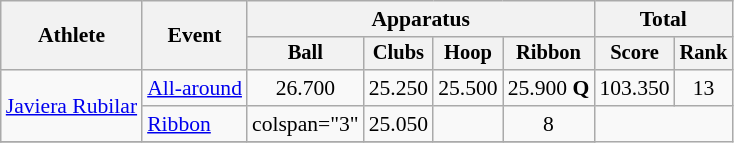<table class=wikitable style=font-size:90%;text-align:center>
<tr>
<th rowspan=2>Athlete</th>
<th rowspan=2>Event</th>
<th colspan=4>Apparatus</th>
<th colspan=2>Total</th>
</tr>
<tr style=font-size:95%>
<th>Ball</th>
<th>Clubs</th>
<th>Hoop</th>
<th>Ribbon</th>
<th>Score</th>
<th>Rank</th>
</tr>
<tr>
<td align=left rowspan="2"><a href='#'>Javiera Rubilar</a></td>
<td align=left><a href='#'>All-around</a></td>
<td>26.700</td>
<td>25.250</td>
<td>25.500</td>
<td>25.900 <strong>Q</strong></td>
<td>103.350</td>
<td>13</td>
</tr>
<tr>
<td align=left><a href='#'>Ribbon</a></td>
<td>colspan="3" </td>
<td>25.050</td>
<td></td>
<td>8</td>
</tr>
<tr>
</tr>
</table>
